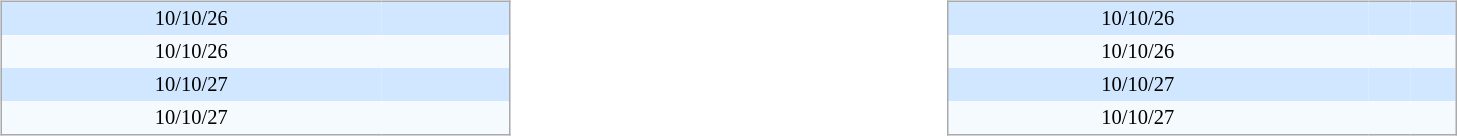<table width="100%" align=center>
<tr>
<td valign="top" width="50%"><br><table align=center cellpadding="3" cellspacing="0" style="background: #F5FAFF; border: 1px #aaa solid; border-collapse:collapse; font-size:90%;" width=340>
<tr bgcolor=#D0E7FF style=font-size:95%>
<td align=center>10/10/26</td>
<td align=right><strong></strong></td>
<td align=center><strong></strong></td>
<td></td>
</tr>
<tr style=font-size:95%>
<td align=center>10/10/26</td>
<td align=right><strong></strong></td>
<td align=center><strong></strong></td>
<td></td>
</tr>
<tr bgcolor=#D0E7FF style=font-size:95%>
<td align=center>10/10/27</td>
<td align=right><strong></strong></td>
<td align=center><strong></strong></td>
<td></td>
</tr>
<tr style=font-size:95%>
<td align=center>10/10/27</td>
<td align=right><strong></strong></td>
<td align=center><strong></strong></td>
<td></td>
</tr>
</table>
</td>
<td valign="top" width="50%"><br><table align=center cellpadding="3" cellspacing="0" style="background: #F5FAFF; border: 1px #aaa solid; border-collapse:collapse; font-size:90%;" width=340>
<tr bgcolor=#D0E7FF style=font-size:95%>
<td align=center>10/10/26</td>
<td align=right></td>
<td align=center><strong></strong></td>
<td><strong></strong></td>
</tr>
<tr style=font-size:95%>
<td align=center>10/10/26</td>
<td align=right><strong></strong></td>
<td align=center><strong></strong></td>
<td></td>
</tr>
<tr bgcolor=#D0E7FF style=font-size:95%>
<td align=center>10/10/27</td>
<td align=right></td>
<td align=center><strong></strong></td>
<td><strong></strong></td>
</tr>
<tr style=font-size:95%>
<td align=center>10/10/27</td>
<td align=right><strong></strong></td>
<td align=center><strong></strong></td>
<td></td>
</tr>
</table>
</td>
</tr>
</table>
